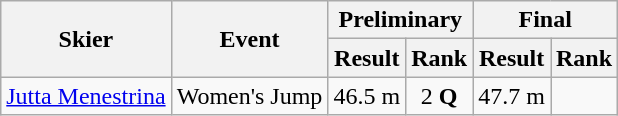<table class="wikitable">
<tr>
<th rowspan=2>Skier</th>
<th rowspan=2>Event</th>
<th colspan=2>Preliminary</th>
<th colspan=2>Final</th>
</tr>
<tr>
<th>Result</th>
<th>Rank</th>
<th>Result</th>
<th>Rank</th>
</tr>
<tr align=center>
<td align=left><a href='#'>Jutta Menestrina</a></td>
<td align=left>Women's Jump</td>
<td>46.5 m</td>
<td>2 <strong>Q</strong></td>
<td>47.7 m</td>
<td></td>
</tr>
</table>
